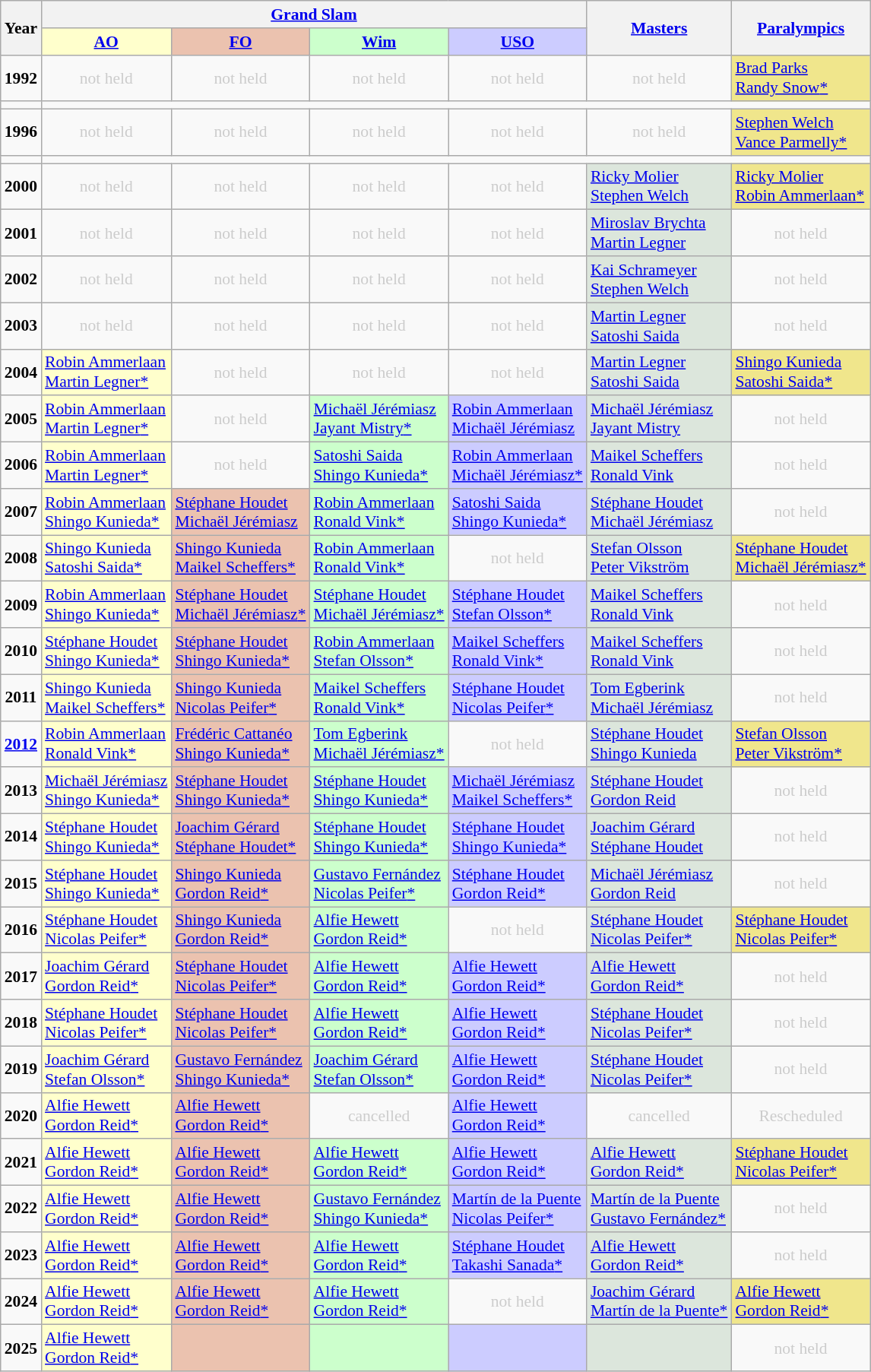<table class="wikitable" style="font-size: 90%">
<tr>
<th rowspan="2" align="center">Year</th>
<th colspan="4" align="center"><a href='#'>Grand Slam</a></th>
<th rowspan="2" align="center"><a href='#'>Masters</a></th>
<th rowspan="2" align="center"><a href='#'>Paralympics</a></th>
</tr>
<tr>
<th style="background:#FFFFCC;" align="center"><a href='#'>AO</a></th>
<th style="background:#EBC2AF;" align="center"><a href='#'>FO</a></th>
<th style="background:#CCFFCC;" align="center"><a href='#'>Wim</a></th>
<th style="background:#CCCCFF;" align="center"><a href='#'>USO</a></th>
</tr>
<tr>
<td align="center"><strong>1992</strong></td>
<td style="color:#CCCCCC;" align="center">not held</td>
<td style="color:#CCCCCC;" align="center">not held</td>
<td style="color:#CCCCCC;" align="center">not held</td>
<td style="color:#CCCCCC;" align="center">not held</td>
<td style="color:#CCCCCC;" align="center">not held</td>
<td style="background:#F0E68C;" align="left"> <a href='#'>Brad Parks</a> <br>  <a href='#'>Randy Snow</a><a href='#'>*</a></td>
</tr>
<tr>
<td></td>
</tr>
<tr>
<td align="center"><strong>1996</strong></td>
<td style="color:#CCCCCC;" align="center">not held</td>
<td style="color:#CCCCCC;" align="center">not held</td>
<td style="color:#CCCCCC;" align="center">not held</td>
<td style="color:#CCCCCC;" align="center">not held</td>
<td style="color:#CCCCCC;" align="center">not held</td>
<td style="background:#F0E68C;" align="left"> <a href='#'>Stephen Welch</a> <br>  <a href='#'>Vance Parmelly</a><a href='#'>*</a></td>
</tr>
<tr>
<td></td>
</tr>
<tr>
<td align="center"><strong>2000</strong></td>
<td style="color:#CCCCCC;" align="center">not held</td>
<td style="color:#CCCCCC;" align="center">not held</td>
<td style="color:#CCCCCC;" align="center">not held</td>
<td style="color:#CCCCCC;" align="center">not held</td>
<td style="background:#DCE6DC;" align="left"> <a href='#'>Ricky Molier</a> <br>  <a href='#'>Stephen Welch</a></td>
<td style="background:#F0E68C;" align="left"> <a href='#'>Ricky Molier</a> <br>  <a href='#'>Robin Ammerlaan</a><a href='#'>*</a></td>
</tr>
<tr>
<td align="center"><strong>2001</strong></td>
<td style="color:#CCCCCC;" align="center">not held</td>
<td style="color:#CCCCCC;" align="center">not held</td>
<td style="color:#CCCCCC;" align="center">not held</td>
<td style="color:#CCCCCC;" align="center">not held</td>
<td style="background:#DCE6DC;" align="left"> <a href='#'>Miroslav Brychta</a> <br>  <a href='#'>Martin Legner</a></td>
<td style="color:#CCCCCC;" align="center">not held</td>
</tr>
<tr>
<td align="center"><strong>2002</strong></td>
<td style="color:#CCCCCC;" align="center">not held</td>
<td style="color:#CCCCCC;" align="center">not held</td>
<td style="color:#CCCCCC;" align="center">not held</td>
<td style="color:#CCCCCC;" align="center">not held</td>
<td style="background:#DCE6DC;" align="left"> <a href='#'>Kai Schrameyer</a> <br>  <a href='#'>Stephen Welch</a></td>
<td style="color:#CCCCCC;" align="center">not held</td>
</tr>
<tr>
<td align="center"><strong>2003</strong></td>
<td style="color:#CCCCCC;" align="center">not held</td>
<td style="color:#CCCCCC;" align="center">not held</td>
<td style="color:#CCCCCC;" align="center">not held</td>
<td style="color:#CCCCCC;" align="center">not held</td>
<td style="background:#DCE6DC;" align="left"> <a href='#'>Martin Legner</a> <br>  <a href='#'>Satoshi Saida</a></td>
<td style="color:#CCCCCC;" align="center">not held</td>
</tr>
<tr>
<td align="center"><strong>2004</strong></td>
<td style="background:#FFFFCC;"> <a href='#'>Robin Ammerlaan</a> <br>  <a href='#'>Martin Legner</a><a href='#'>*</a></td>
<td style="color:#CCCCCC;" align="center">not held</td>
<td style="color:#CCCCCC;" align="center">not held</td>
<td style="color:#CCCCCC;" align="center">not held</td>
<td style="background:#DCE6DC;" align="left"> <a href='#'>Martin Legner</a> <br>  <a href='#'>Satoshi Saida</a></td>
<td style="background:#F0E68C;" align="left"> <a href='#'>Shingo Kunieda</a> <br>  <a href='#'>Satoshi Saida</a><a href='#'>*</a></td>
</tr>
<tr>
<td align="center"><strong>2005</strong></td>
<td style="background:#FFFFCC;" align="left"> <a href='#'>Robin Ammerlaan</a> <br>  <a href='#'>Martin Legner</a><a href='#'>*</a></td>
<td style="color:#CCCCCC;" align="center">not held</td>
<td style="background:#CCFFCC;" align="left"> <a href='#'>Michaël Jérémiasz</a> <br>  <a href='#'>Jayant Mistry</a><a href='#'>*</a></td>
<td style="background:#CCCCFF;" align="left"> <a href='#'>Robin Ammerlaan</a> <br>  <a href='#'>Michaël Jérémiasz</a></td>
<td style="background:#DCE6DC;" align="left"> <a href='#'>Michaël Jérémiasz</a> <br>  <a href='#'>Jayant Mistry</a></td>
<td style="color:#CCCCCC;" align="center">not held</td>
</tr>
<tr>
<td align="center"><strong>2006</strong></td>
<td style="background:#FFFFCC;" align="left"> <a href='#'>Robin Ammerlaan</a> <br>  <a href='#'>Martin Legner</a><a href='#'>*</a></td>
<td style="color:#CCCCCC;" align="center">not held</td>
<td style="background:#CCFFCC;" align="left"> <a href='#'>Satoshi Saida</a> <br>  <a href='#'>Shingo Kunieda</a><a href='#'>*</a></td>
<td style="background:#CCCCFF;" align="left"> <a href='#'>Robin Ammerlaan</a> <br>  <a href='#'>Michaël Jérémiasz</a><a href='#'>*</a></td>
<td style="background:#DCE6DC;" align="left"> <a href='#'>Maikel Scheffers</a> <br>  <a href='#'>Ronald Vink</a></td>
<td style="color:#CCCCCC;" align="center">not held</td>
</tr>
<tr>
<td align="center"><strong>2007</strong></td>
<td style="background:#FFFFCC;" align="left"> <a href='#'>Robin Ammerlaan</a> <br>  <a href='#'>Shingo Kunieda</a><a href='#'>*</a></td>
<td style="background:#EBC2AF;" align="left"> <a href='#'>Stéphane Houdet</a> <br>  <a href='#'>Michaël Jérémiasz</a></td>
<td style="background:#CCFFCC;" align="left"> <a href='#'>Robin Ammerlaan</a> <br>  <a href='#'>Ronald Vink</a><a href='#'>*</a></td>
<td style="background:#CCCCFF;" align="left"> <a href='#'>Satoshi Saida</a> <br>  <a href='#'>Shingo Kunieda</a><a href='#'>*</a></td>
<td style="background:#DCE6DC;" align="left"> <a href='#'>Stéphane Houdet</a> <br>  <a href='#'>Michaël Jérémiasz</a></td>
<td style="color:#CCCCCC;" align="center">not held</td>
</tr>
<tr>
<td align="center"><strong>2008</strong></td>
<td style="background:#FFFFCC;" align="left"> <a href='#'>Shingo Kunieda</a> <br>  <a href='#'>Satoshi Saida</a><a href='#'>*</a></td>
<td style="background:#EBC2AF;" align="left"> <a href='#'>Shingo Kunieda</a> <br>  <a href='#'>Maikel Scheffers</a><a href='#'>*</a></td>
<td style="background:#CCFFCC;" align="left"> <a href='#'>Robin Ammerlaan</a> <br>  <a href='#'>Ronald Vink</a><a href='#'>*</a></td>
<td style="color:#CCCCCC;" align="center">not held</td>
<td style="background:#DCE6DC;" align="left"> <a href='#'>Stefan Olsson</a> <br>  <a href='#'>Peter Vikström</a></td>
<td style="background:#F0E68C;" align="left"> <a href='#'>Stéphane Houdet</a> <br>  <a href='#'>Michaël Jérémiasz</a><a href='#'>*</a></td>
</tr>
<tr>
<td align="center"><strong>2009</strong></td>
<td style="background:#FFFFCC;" align="left"> <a href='#'>Robin Ammerlaan</a> <br>  <a href='#'>Shingo Kunieda</a><a href='#'>*</a></td>
<td style="background:#EBC2AF;" align="left"> <a href='#'>Stéphane Houdet</a> <br>  <a href='#'>Michaël Jérémiasz</a><a href='#'>*</a></td>
<td style="background:#CCFFCC;" align="left"> <a href='#'>Stéphane Houdet</a> <br>  <a href='#'>Michaël Jérémiasz</a><a href='#'>*</a></td>
<td style="background:#CCCCFF;" align="left"> <a href='#'>Stéphane Houdet</a> <br>  <a href='#'>Stefan Olsson</a><a href='#'>*</a></td>
<td style="background:#DCE6DC;" align="left"> <a href='#'>Maikel Scheffers</a> <br>  <a href='#'>Ronald Vink</a></td>
<td style="color:#CCCCCC;" align="center">not held</td>
</tr>
<tr>
<td align="center"><strong>2010</strong></td>
<td style="background:#FFFFCC;" align="left"> <a href='#'>Stéphane Houdet</a> <br>  <a href='#'>Shingo Kunieda</a><a href='#'>*</a></td>
<td style="background:#EBC2AF;" align="left"> <a href='#'>Stéphane Houdet</a> <br>  <a href='#'>Shingo Kunieda</a><a href='#'>*</a></td>
<td style="background:#CCFFCC;" align="left"> <a href='#'>Robin Ammerlaan</a> <br>  <a href='#'>Stefan Olsson</a><a href='#'>*</a></td>
<td style="background:#CCCCFF;" align="left"> <a href='#'>Maikel Scheffers</a> <br>  <a href='#'>Ronald Vink</a><a href='#'>*</a></td>
<td style="background:#DCE6DC;" align="left"> <a href='#'>Maikel Scheffers</a> <br>  <a href='#'>Ronald Vink</a></td>
<td style="color:#CCCCCC;" align="center">not held</td>
</tr>
<tr>
<td align="center"><strong>2011</strong></td>
<td style="background:#FFFFCC;" align="left"> <a href='#'>Shingo Kunieda</a> <br>  <a href='#'>Maikel Scheffers</a><a href='#'>*</a></td>
<td style="background:#EBC2AF;" align="left"> <a href='#'>Shingo Kunieda</a> <br>  <a href='#'>Nicolas Peifer</a><a href='#'>*</a></td>
<td style="background:#CCFFCC;" align="left"> <a href='#'>Maikel Scheffers</a> <br>  <a href='#'>Ronald Vink</a><a href='#'>*</a></td>
<td style="background:#CCCCFF;" align="left"> <a href='#'>Stéphane Houdet</a> <br>  <a href='#'>Nicolas Peifer</a><a href='#'>*</a></td>
<td style="background:#DCE6DC;" align="left"> <a href='#'>Tom Egberink</a> <br>  <a href='#'>Michaël Jérémiasz</a></td>
<td style="color:#CCCCCC;" align="center">not held</td>
</tr>
<tr>
<td align="center"><strong><a href='#'>2012</a></strong></td>
<td style="background:#FFFFCC;" align="left"> <a href='#'>Robin Ammerlaan</a> <br>  <a href='#'>Ronald Vink</a><a href='#'>*</a></td>
<td style="background:#EBC2AF;" align="left"> <a href='#'>Frédéric Cattanéo</a> <br>  <a href='#'>Shingo Kunieda</a><a href='#'>*</a></td>
<td style="background:#CCFFCC;" align="left"> <a href='#'>Tom Egberink</a> <br>  <a href='#'>Michaël Jérémiasz</a><a href='#'>*</a></td>
<td style="color:#CCCCCC;" align="center">not held</td>
<td style="background:#DCE6DC;" align="left"> <a href='#'>Stéphane Houdet</a> <br>  <a href='#'>Shingo Kunieda</a></td>
<td style="background:#F0E68C;" align="left"> <a href='#'>Stefan Olsson</a> <br>  <a href='#'>Peter Vikström</a><a href='#'>*</a></td>
</tr>
<tr>
<td align="center"><strong>2013</strong></td>
<td style="background:#FFFFCC;" align="left"> <a href='#'>Michaël Jérémiasz</a> <br>  <a href='#'>Shingo Kunieda</a><a href='#'>*</a></td>
<td style="background:#EBC2AF;" align="left"> <a href='#'>Stéphane Houdet</a> <br>  <a href='#'>Shingo Kunieda</a><a href='#'>*</a></td>
<td style="background:#CCFFCC;" align="left"> <a href='#'>Stéphane Houdet</a> <br>  <a href='#'>Shingo Kunieda</a><a href='#'>*</a></td>
<td style="background:#CCCCFF;" align="left"> <a href='#'>Michaël Jérémiasz</a> <br>  <a href='#'>Maikel Scheffers</a><a href='#'>*</a></td>
<td style="background:#DCE6DC;" align="left"> <a href='#'>Stéphane Houdet</a> <br>  <a href='#'>Gordon Reid</a></td>
<td style="color:#CCCCCC;" align="center">not held</td>
</tr>
<tr>
<td align="center"><strong>2014</strong></td>
<td style="background:#FFFFCC;" align="left"> <a href='#'>Stéphane Houdet</a> <br>  <a href='#'>Shingo Kunieda</a><a href='#'>*</a></td>
<td style="background:#EBC2AF;" align="left"> <a href='#'>Joachim Gérard</a> <br>  <a href='#'>Stéphane Houdet</a><a href='#'>*</a></td>
<td style="background:#CCFFCC;" align="left"> <a href='#'>Stéphane Houdet</a> <br>  <a href='#'>Shingo Kunieda</a><a href='#'>*</a></td>
<td style="background:#CCCCFF;" align="left"> <a href='#'>Stéphane Houdet</a> <br>  <a href='#'>Shingo Kunieda</a><a href='#'>*</a></td>
<td style="background:#DCE6DC;" align="left"> <a href='#'>Joachim Gérard</a><br> <a href='#'>Stéphane Houdet</a></td>
<td style="color:#CCCCCC;" align="center">not held</td>
</tr>
<tr>
<td align="center"><strong>2015</strong></td>
<td style="background:#FFFFCC;" align="left"> <a href='#'>Stéphane Houdet</a> <br>  <a href='#'>Shingo Kunieda</a><a href='#'>*</a></td>
<td style="background:#EBC2AF;" align="left"> <a href='#'>Shingo Kunieda</a> <br>  <a href='#'>Gordon Reid</a><a href='#'>*</a></td>
<td style="background:#CCFFCC;" align="left"> <a href='#'>Gustavo Fernández</a> <br>  <a href='#'>Nicolas Peifer</a><a href='#'>*</a></td>
<td style="background:#CCCCFF;" align="left"> <a href='#'>Stéphane Houdet</a> <br> <a href='#'>Gordon Reid</a><a href='#'>*</a></td>
<td style="background:#DCE6DC;" align="left"> <a href='#'>Michaël Jérémiasz</a> <br>  <a href='#'>Gordon Reid</a></td>
<td style="color:#CCCCCC;" align="center">not held</td>
</tr>
<tr>
<td align="center"><strong>2016</strong></td>
<td style="background:#FFFFCC;" align="left"> <a href='#'>Stéphane Houdet</a> <br>  <a href='#'>Nicolas Peifer</a><a href='#'>*</a></td>
<td style="background:#EBC2AF;" align="left"> <a href='#'>Shingo Kunieda</a> <br>  <a href='#'>Gordon Reid</a><a href='#'>*</a></td>
<td style="background:#CCFFCC;" align="left"> <a href='#'>Alfie Hewett</a> <br>  <a href='#'>Gordon Reid</a><a href='#'>*</a></td>
<td style="color:#CCCCCC;" align="center">not held</td>
<td style="background:#DCE6DC;" align="left"> <a href='#'>Stéphane Houdet</a> <br>  <a href='#'>Nicolas Peifer</a><a href='#'>*</a></td>
<td style="background:#F0E68C;" align="left"> <a href='#'>Stéphane Houdet</a> <br>  <a href='#'>Nicolas Peifer</a><a href='#'>*</a></td>
</tr>
<tr>
<td align="center"><strong>2017</strong></td>
<td style="background:#FFFFCC;" align="left"> <a href='#'>Joachim Gérard</a> <br>  <a href='#'>Gordon Reid</a><a href='#'>*</a></td>
<td style="background:#EBC2AF;" align="left"> <a href='#'>Stéphane Houdet</a> <br>  <a href='#'>Nicolas Peifer</a><a href='#'>*</a></td>
<td style="background:#CCFFCC;" align="left"> <a href='#'>Alfie Hewett</a> <br>  <a href='#'>Gordon Reid</a><a href='#'>*</a></td>
<td style="background:#CCCCFF;" align="left"> <a href='#'>Alfie Hewett</a> <br>  <a href='#'>Gordon Reid</a><a href='#'>*</a></td>
<td style="background:#DCE6DC;" align="left"> <a href='#'>Alfie Hewett</a> <br>  <a href='#'>Gordon Reid</a><a href='#'>*</a></td>
<td style="color:#CCCCCC;" align="center">not held</td>
</tr>
<tr>
<td align="center"><strong>2018</strong></td>
<td style="background:#FFFFCC;" align="left"> <a href='#'>Stéphane Houdet</a> <br>  <a href='#'>Nicolas Peifer</a><a href='#'>*</a></td>
<td style="background:#EBC2AF;" align="left"> <a href='#'>Stéphane Houdet</a> <br>  <a href='#'>Nicolas Peifer</a><a href='#'>*</a></td>
<td style="background:#CCFFCC;" align="left"> <a href='#'>Alfie Hewett</a> <br>  <a href='#'>Gordon Reid</a><a href='#'>*</a></td>
<td style="background:#CCCCFF;" align="left"> <a href='#'>Alfie Hewett</a> <br>  <a href='#'>Gordon Reid</a><a href='#'>*</a></td>
<td style="background:#DCE6DC;" align="left"> <a href='#'>Stéphane Houdet</a> <br>  <a href='#'>Nicolas Peifer</a><a href='#'>*</a></td>
<td style="color:#CCCCCC;" align="center">not held</td>
</tr>
<tr>
<td align="center"><strong>2019</strong></td>
<td style="background:#FFFFCC;" align="left"> <a href='#'>Joachim Gérard</a> <br>  <a href='#'>Stefan Olsson</a><a href='#'>*</a></td>
<td style="background:#EBC2AF;" align="left"> <a href='#'>Gustavo Fernández</a> <br>   <a href='#'>Shingo Kunieda</a><a href='#'>*</a></td>
<td style="background:#CCFFCC;" align="left"> <a href='#'>Joachim Gérard</a> <br>  <a href='#'>Stefan Olsson</a><a href='#'>*</a></td>
<td style="background:#CCCCFF;" align="left"> <a href='#'>Alfie Hewett</a> <br>  <a href='#'>Gordon Reid</a><a href='#'>*</a></td>
<td style="background:#DCE6DC;" align="left"> <a href='#'>Stéphane Houdet</a> <br>  <a href='#'>Nicolas Peifer</a><a href='#'>*</a></td>
<td style="color:#CCCCCC;" align="center">not held</td>
</tr>
<tr>
<td align="center"><strong>2020</strong></td>
<td style="background:#FFFFCC;" align="left"> <a href='#'>Alfie Hewett</a> <br>  <a href='#'>Gordon Reid</a><a href='#'>*</a></td>
<td style="background:#EBC2AF;" align="left"> <a href='#'>Alfie Hewett</a> <br>  <a href='#'>Gordon Reid</a><a href='#'>*</a></td>
<td style="color:#CCCCCC;" align="center">cancelled</td>
<td style="background:#CCCCFF;" align="left"> <a href='#'>Alfie Hewett</a> <br>  <a href='#'>Gordon Reid</a><a href='#'>*</a></td>
<td style="color:#CCCCCC;" align="center">cancelled</td>
<td style="color:#CCCCCC;" align="center">Rescheduled</td>
</tr>
<tr>
<td align="center"><strong>2021</strong></td>
<td style="background:#FFFFCC;" align="left"> <a href='#'>Alfie Hewett</a> <br>  <a href='#'>Gordon Reid</a><a href='#'>*</a></td>
<td style="background:#EBC2AF;" align="left"> <a href='#'>Alfie Hewett</a> <br>  <a href='#'>Gordon Reid</a><a href='#'>*</a></td>
<td style="background:#CCFFCC;" align="left"> <a href='#'>Alfie Hewett</a> <br>  <a href='#'>Gordon Reid</a><a href='#'>*</a></td>
<td style="background:#CCCCFF;" align="left"> <a href='#'>Alfie Hewett</a> <br>  <a href='#'>Gordon Reid</a><a href='#'>*</a></td>
<td style="background:#DCE6DC;" align="left"> <a href='#'>Alfie Hewett</a> <br>  <a href='#'>Gordon Reid</a><a href='#'>*</a></td>
<td style="background:#F0E68C;" align="left"> <a href='#'>Stéphane Houdet</a> <br>  <a href='#'>Nicolas Peifer</a><a href='#'>*</a></td>
</tr>
<tr>
<td align="center"><strong>2022</strong></td>
<td style="background:#FFFFCC;" align="left"> <a href='#'>Alfie Hewett</a> <br>  <a href='#'>Gordon Reid</a><a href='#'>*</a></td>
<td style="background:#EBC2AF;" align="left"> <a href='#'>Alfie Hewett</a> <br>  <a href='#'>Gordon Reid</a><a href='#'>*</a></td>
<td style="background:#CCFFCC;" align="left"> <a href='#'>Gustavo Fernández</a> <br>   <a href='#'>Shingo Kunieda</a><a href='#'>*</a></td>
<td style="background:#CCCCFF;" align="left"> <a href='#'>Martín de la Puente</a> <br>  <a href='#'>Nicolas Peifer</a><a href='#'>*</a></td>
<td style="background:#DCE6DC;" align="left"> <a href='#'>Martín de la Puente</a> <br>  <a href='#'>Gustavo Fernández</a><a href='#'>*</a></td>
<td style="color:#CCCCCC;" align="center">not held</td>
</tr>
<tr>
<td align="center"><strong>2023</strong></td>
<td style="background:#FFFFCC;" align="left"> <a href='#'>Alfie Hewett</a> <br>  <a href='#'>Gordon Reid</a><a href='#'>*</a></td>
<td style="background:#EBC2AF;" align="left"> <a href='#'>Alfie Hewett</a> <br>  <a href='#'>Gordon Reid</a><a href='#'>*</a></td>
<td style="background:#CCFFCC;" align="left"> <a href='#'>Alfie Hewett</a> <br>  <a href='#'>Gordon Reid</a><a href='#'>*</a></td>
<td style="background:#CCCCFF;" align="left"> <a href='#'>Stéphane Houdet</a> <br>  <a href='#'>Takashi Sanada</a><a href='#'>*</a></td>
<td style="background:#DCE6DC;" align="left"> <a href='#'>Alfie Hewett</a> <br>  <a href='#'>Gordon Reid</a><a href='#'>*</a></td>
<td style="color:#CCCCCC;" align="center">not held</td>
</tr>
<tr>
<td align="center"><strong>2024</strong></td>
<td style="background:#FFFFCC;" align="left"> <a href='#'>Alfie Hewett</a> <br>  <a href='#'>Gordon Reid</a><a href='#'>*</a></td>
<td style="background:#EBC2AF;" align="left"> <a href='#'>Alfie Hewett</a> <br>  <a href='#'>Gordon Reid</a><a href='#'>*</a></td>
<td style="background:#CCFFCC;" align="left"> <a href='#'>Alfie Hewett</a> <br>  <a href='#'>Gordon Reid</a><a href='#'>*</a></td>
<td style="color:#CCCCCC;" align="center">not held</td>
<td style="background:#DCE6DC;" align="left"> <a href='#'>Joachim Gérard</a> <br>  <a href='#'>Martín de la Puente</a><a href='#'>*</a></td>
<td style="background:#F0E68C;" align="left"> <a href='#'>Alfie Hewett</a> <br>  <a href='#'>Gordon Reid</a><a href='#'>*</a></td>
</tr>
<tr>
<td align="center"><strong>2025</strong></td>
<td style="background:#FFFFCC;" align="left"> <a href='#'>Alfie Hewett</a> <br>  <a href='#'>Gordon Reid</a><a href='#'>*</a></td>
<td style="background:#EBC2AF;" align="left"></td>
<td style="background:#CCFFCC;" align="left"></td>
<td style="background:#CCCCFF;" align="left"></td>
<td style="background:#DCE6DC;" align="left"></td>
<td style="color:#CCCCCC;" align="center">not held</td>
</tr>
</table>
